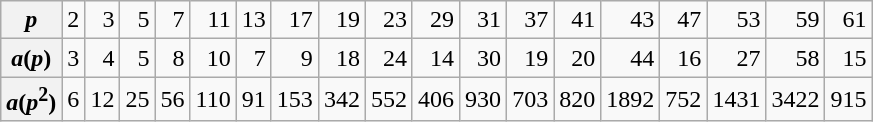<table class="wikitable"  style="text-align:right">
<tr>
<th><em>p</em></th>
<td>2</td>
<td>3</td>
<td>5</td>
<td>7</td>
<td>11</td>
<td>13</td>
<td>17</td>
<td>19</td>
<td>23</td>
<td>29</td>
<td>31</td>
<td>37</td>
<td>41</td>
<td>43</td>
<td>47</td>
<td>53</td>
<td>59</td>
<td>61</td>
</tr>
<tr>
<th><em>a</em>(<em>p</em>)</th>
<td>3</td>
<td>4</td>
<td>5</td>
<td>8</td>
<td>10</td>
<td>7</td>
<td>9</td>
<td>18</td>
<td>24</td>
<td>14</td>
<td>30</td>
<td>19</td>
<td>20</td>
<td>44</td>
<td>16</td>
<td>27</td>
<td>58</td>
<td>15</td>
</tr>
<tr>
<th><em>a</em>(<em>p</em><sup>2</sup>)</th>
<td>6</td>
<td>12</td>
<td>25</td>
<td>56</td>
<td>110</td>
<td>91</td>
<td>153</td>
<td>342</td>
<td>552</td>
<td>406</td>
<td>930</td>
<td>703</td>
<td>820</td>
<td>1892</td>
<td>752</td>
<td>1431</td>
<td>3422</td>
<td>915</td>
</tr>
</table>
